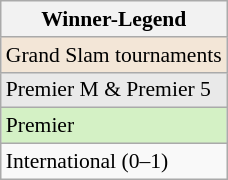<table class=wikitable style="font-size:90%">
<tr>
<th>Winner-Legend</th>
</tr>
<tr>
<td bgcolor=f3e6d7>Grand Slam tournaments</td>
</tr>
<tr>
<td bgcolor=#e9e9e9>Premier M & Premier 5</td>
</tr>
<tr>
<td bgcolor=#d4f1c5>Premier</td>
</tr>
<tr>
<td>International (0–1)</td>
</tr>
</table>
